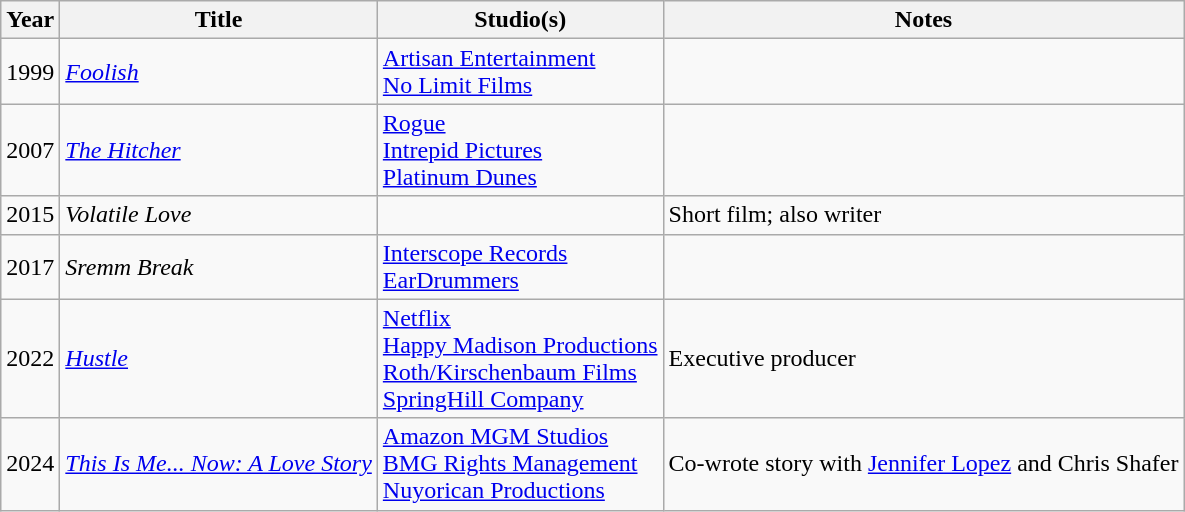<table class="wikitable">
<tr>
<th>Year</th>
<th>Title</th>
<th>Studio(s)</th>
<th>Notes</th>
</tr>
<tr>
<td>1999</td>
<td><em><a href='#'>Foolish</a></em></td>
<td><a href='#'>Artisan Entertainment</a><br><a href='#'>No Limit Films</a></td>
<td></td>
</tr>
<tr>
<td>2007</td>
<td><em><a href='#'>The Hitcher</a></em></td>
<td><a href='#'>Rogue</a><br><a href='#'>Intrepid Pictures</a><br><a href='#'>Platinum Dunes</a></td>
<td></td>
</tr>
<tr>
<td>2015</td>
<td><em>Volatile Love</em></td>
<td></td>
<td>Short film; also writer</td>
</tr>
<tr>
<td>2017</td>
<td><em>Sremm Break</em></td>
<td><a href='#'>Interscope Records</a><br><a href='#'>EarDrummers</a></td>
<td></td>
</tr>
<tr>
<td>2022</td>
<td><em><a href='#'>Hustle</a></em></td>
<td><a href='#'>Netflix</a><br><a href='#'>Happy Madison Productions</a><br><a href='#'>Roth/Kirschenbaum Films</a><br><a href='#'>SpringHill Company</a></td>
<td>Executive producer</td>
</tr>
<tr>
<td>2024</td>
<td><em><a href='#'>This Is Me... Now: A Love Story</a></em></td>
<td><a href='#'>Amazon MGM Studios</a><br><a href='#'>BMG Rights Management</a><br><a href='#'>Nuyorican Productions</a></td>
<td>Co-wrote story with <a href='#'>Jennifer Lopez</a> and Chris Shafer</td>
</tr>
</table>
